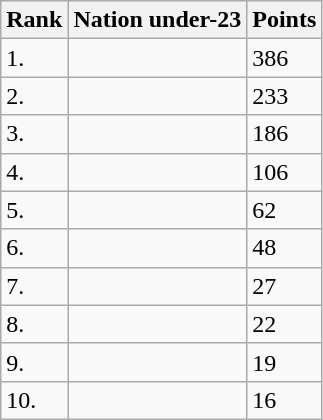<table class="wikitable sortable">
<tr>
<th>Rank</th>
<th>Nation under-23</th>
<th>Points</th>
</tr>
<tr>
<td>1.</td>
<td></td>
<td>386</td>
</tr>
<tr>
<td>2.</td>
<td></td>
<td>233</td>
</tr>
<tr>
<td>3.</td>
<td></td>
<td>186</td>
</tr>
<tr>
<td>4.</td>
<td></td>
<td>106</td>
</tr>
<tr>
<td>5.</td>
<td></td>
<td>62</td>
</tr>
<tr>
<td>6.</td>
<td></td>
<td>48</td>
</tr>
<tr>
<td>7.</td>
<td></td>
<td>27</td>
</tr>
<tr>
<td>8.</td>
<td></td>
<td>22</td>
</tr>
<tr>
<td>9.</td>
<td></td>
<td>19</td>
</tr>
<tr>
<td>10.</td>
<td></td>
<td>16</td>
</tr>
</table>
